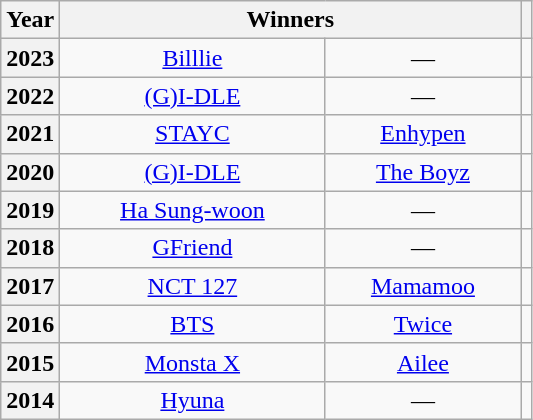<table class="wikitable sortable plainrowheaders" style="text-align: center;">
<tr>
<th scope="col">Year</th>
<th scope="col" colspan="2" style="width:300px">Winners</th>
<th scope="col" class="unsortable"></th>
</tr>
<tr>
<th scope="row">2023</th>
<td><a href='#'>Billlie</a></td>
<td>—</td>
<td></td>
</tr>
<tr>
<th scope="row">2022</th>
<td><a href='#'>(G)I-DLE</a></td>
<td>—</td>
<td></td>
</tr>
<tr>
<th scope="row">2021</th>
<td><a href='#'>STAYC</a></td>
<td><a href='#'>Enhypen</a></td>
<td></td>
</tr>
<tr>
<th scope="row">2020</th>
<td><a href='#'>(G)I-DLE</a></td>
<td><a href='#'>The Boyz</a></td>
<td style="text-align:center"></td>
</tr>
<tr>
<th scope="row">2019</th>
<td><a href='#'>Ha Sung-woon</a></td>
<td>—</td>
<td style="text-align:center"></td>
</tr>
<tr>
<th scope="row">2018</th>
<td><a href='#'>GFriend</a></td>
<td>—</td>
<td style="text-align:center"></td>
</tr>
<tr>
<th scope="row">2017</th>
<td><a href='#'>NCT 127</a></td>
<td><a href='#'>Mamamoo</a></td>
<td style="text-align:center"></td>
</tr>
<tr>
<th scope="row">2016</th>
<td><a href='#'>BTS</a></td>
<td><a href='#'>Twice</a></td>
<td style="text-align:center"></td>
</tr>
<tr>
<th scope="row">2015</th>
<td><a href='#'>Monsta X</a></td>
<td><a href='#'>Ailee</a></td>
<td style="text-align:center"></td>
</tr>
<tr>
<th scope="row">2014</th>
<td><a href='#'>Hyuna</a></td>
<td>—</td>
<td style="text-align:center"></td>
</tr>
</table>
